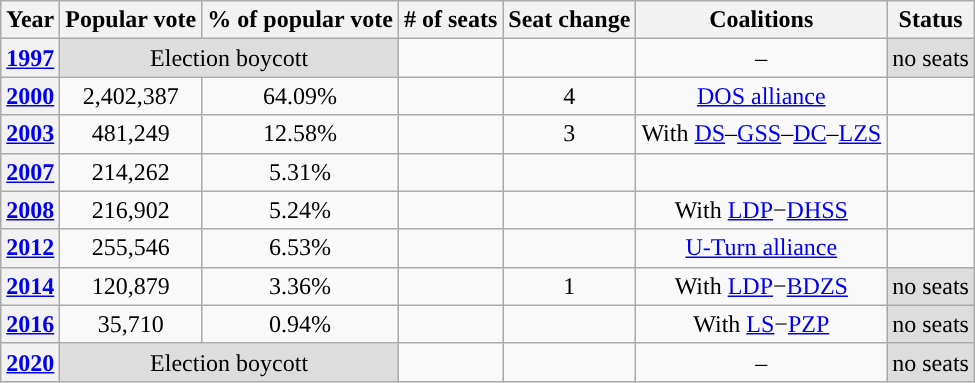<table class="wikitable" style="text-align:center">
<tr>
<th>Year</th>
<th>Popular vote</th>
<th>% of popular vote</th>
<th># of seats</th>
<th>Seat change</th>
<th>Coalitions</th>
<th>Status</th>
</tr>
<tr>
<th><a href='#'>1997</a></th>
<td colspan=2 style="background:#ddd;">Election boycott</td>
<td></td>
<td></td>
<td><em>–</em></td>
<td style="background:#ddd;">no seats</td>
</tr>
<tr>
<th><a href='#'>2000</a></th>
<td>2,402,387</td>
<td>64.09%</td>
<td></td>
<td> 4</td>
<td><a href='#'>DOS alliance</a></td>
<td></td>
</tr>
<tr>
<th><a href='#'>2003</a></th>
<td>481,249</td>
<td>12.58%</td>
<td></td>
<td> 3</td>
<td>With <a href='#'>DS</a>–<a href='#'>GSS</a>–<a href='#'>DC</a>–<a href='#'>LZS</a></td>
<td></td>
</tr>
<tr>
<th><a href='#'>2007</a></th>
<td>214,262</td>
<td>5.31%</td>
<td></td>
<td></td>
<td></td>
<td></td>
</tr>
<tr>
<th><a href='#'>2008</a></th>
<td>216,902</td>
<td>5.24%</td>
<td></td>
<td></td>
<td>With <a href='#'>LDP</a>−<a href='#'>DHSS</a></td>
<td></td>
</tr>
<tr>
<th><a href='#'>2012</a></th>
<td>255,546</td>
<td>6.53%</td>
<td></td>
<td></td>
<td><a href='#'>U-Turn alliance</a></td>
<td></td>
</tr>
<tr>
<th><a href='#'>2014</a></th>
<td>120,879</td>
<td>3.36%</td>
<td></td>
<td> 1</td>
<td>With <a href='#'>LDP</a>−<a href='#'>BDZS</a></td>
<td style="background:#ddd;">no seats</td>
</tr>
<tr>
<th><a href='#'>2016</a></th>
<td>35,710</td>
<td>0.94%</td>
<td></td>
<td></td>
<td>With <a href='#'>LS</a>−<a href='#'>PZP</a></td>
<td style="background:#ddd;">no seats</td>
</tr>
<tr>
<th><a href='#'>2020</a></th>
<td colspan=2 style="background:#ddd;">Election boycott</td>
<td></td>
<td></td>
<td><em>–</em></td>
<td style="background:#ddd;">no seats</td>
</tr>
</table>
